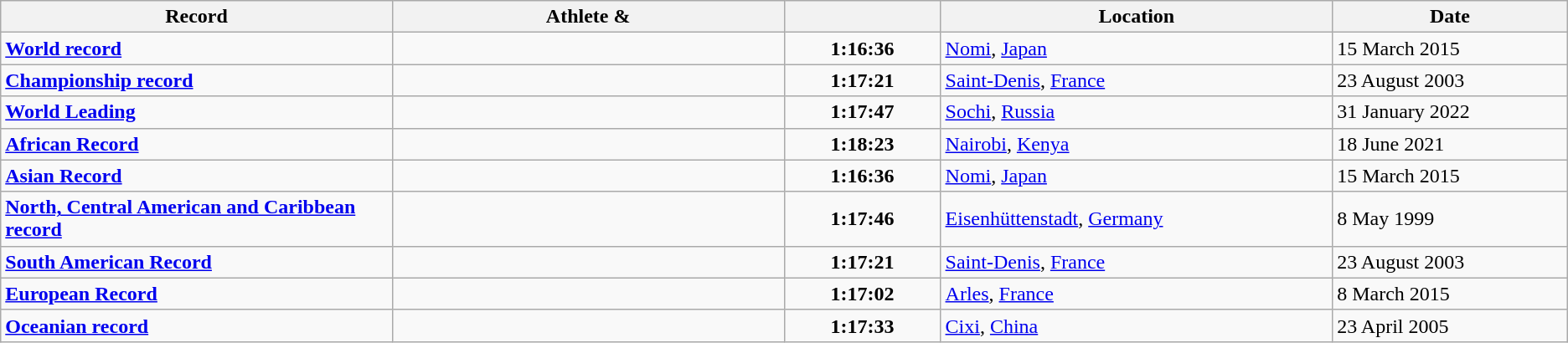<table class="wikitable">
<tr>
<th style="width:25%; text-align:center;">Record</th>
<th style="width:25%; text-align:center;">Athlete & </th>
<th style="width:10%; text-align:center;"></th>
<th style="width:25%; text-align:center;">Location</th>
<th style="width:15%; text-align:center;">Date</th>
</tr>
<tr>
<td><strong><a href='#'>World record</a></strong></td>
<td></td>
<td align=center><strong>1:16:36</strong></td>
<td><a href='#'>Nomi</a>, <a href='#'>Japan</a></td>
<td>15 March 2015</td>
</tr>
<tr>
<td><strong><a href='#'>Championship record</a></strong></td>
<td></td>
<td align=center><strong>1:17:21</strong></td>
<td><a href='#'>Saint-Denis</a>, <a href='#'>France</a></td>
<td>23 August 2003</td>
</tr>
<tr>
<td><strong><a href='#'>World Leading</a></strong></td>
<td></td>
<td align=center><strong>1:17:47</strong></td>
<td><a href='#'>Sochi</a>, <a href='#'>Russia</a></td>
<td>31 January 2022</td>
</tr>
<tr>
<td><strong><a href='#'>African Record</a></strong></td>
<td></td>
<td align=center><strong>1:18:23</strong></td>
<td><a href='#'>Nairobi</a>, <a href='#'>Kenya</a></td>
<td>18 June 2021</td>
</tr>
<tr>
<td><strong><a href='#'>Asian Record</a></strong></td>
<td></td>
<td align=center><strong>1:16:36</strong></td>
<td><a href='#'>Nomi</a>, <a href='#'>Japan</a></td>
<td>15 March 2015</td>
</tr>
<tr>
<td><strong><a href='#'>North, Central American and Caribbean record</a></strong></td>
<td></td>
<td align=center><strong>1:17:46</strong></td>
<td><a href='#'>Eisenhüttenstadt</a>, <a href='#'>Germany</a></td>
<td>8 May 1999</td>
</tr>
<tr>
<td><strong><a href='#'>South American Record</a></strong></td>
<td></td>
<td align=center><strong>1:17:21</strong></td>
<td><a href='#'>Saint-Denis</a>, <a href='#'>France</a></td>
<td>23 August 2003</td>
</tr>
<tr>
<td><strong><a href='#'>European Record</a></strong></td>
<td></td>
<td align=center><strong>1:17:02</strong></td>
<td><a href='#'>Arles</a>, <a href='#'>France</a></td>
<td>8 March 2015</td>
</tr>
<tr>
<td><strong><a href='#'>Oceanian record</a></strong></td>
<td></td>
<td align=center><strong>1:17:33</strong></td>
<td><a href='#'>Cixi</a>, <a href='#'>China</a></td>
<td>23 April 2005</td>
</tr>
</table>
